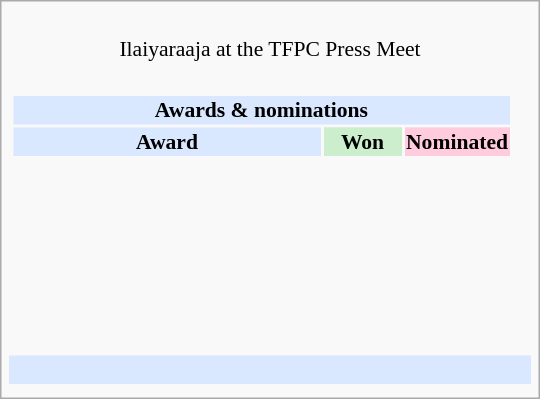<table class="infobox" style="width: 25em; text-align: left; font-size: 90%; vertical-align: middle;">
<tr>
<td colspan="3" style="text-align:center;"><br>Ilaiyaraaja at the TFPC Press Meet</td>
</tr>
<tr>
<td colspan=3><br><table class="collapsible collapsed" width=100%>
<tr>
<th colspan=3 style="background-color: #D9E8FF; text-align: center;">Awards & nominations</th>
<td></td>
</tr>
<tr style="background:#d9e8ff; text-align:center;">
<td><strong>Award</strong></td>
<td style="background:#cec; text-size:0.9em; width:50px;"><strong>Won</strong></td>
<td style="background:#fcd; text-size:0.9em; width:50px;"><strong>Nominated</strong></td>
</tr>
<tr>
<td style="text-align:center;"><br></td>
<td></td>
<td></td>
</tr>
<tr>
<td style="text-align:center;"><br></td>
<td></td>
<td></td>
</tr>
<tr>
<td style="text-align:center;"><br></td>
<td></td>
<td></td>
</tr>
<tr>
<td style="text-align:center;"><br></td>
<td></td>
<td></td>
</tr>
<tr>
<td style="text-align:center;"><br></td>
<td></td>
<td></td>
</tr>
<tr>
<td style="text-align:center;"><br></td>
<td></td>
<td></td>
</tr>
<tr>
</tr>
</table>
</td>
</tr>
<tr style="background:#d9e8ff;">
<td style="text-align:center;" colspan="3"><br></td>
</tr>
<tr>
<td></td>
<td></td>
<td></td>
</tr>
</table>
